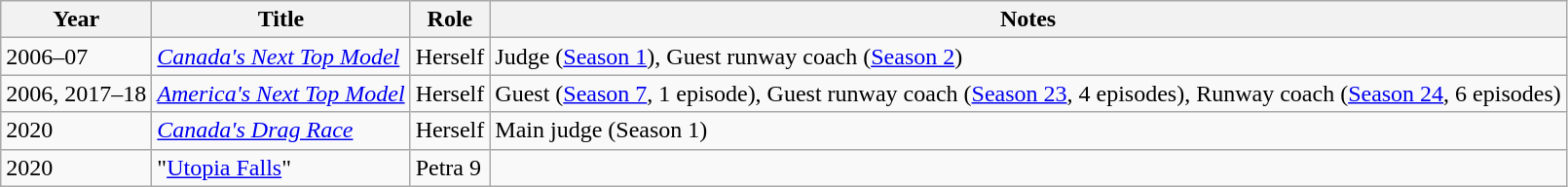<table class="wikitable">
<tr>
<th>Year</th>
<th>Title</th>
<th>Role</th>
<th>Notes</th>
</tr>
<tr>
<td>2006–07</td>
<td><em><a href='#'>Canada's Next Top Model</a></em></td>
<td>Herself</td>
<td>Judge (<a href='#'>Season 1</a>), Guest runway coach (<a href='#'>Season 2</a>)</td>
</tr>
<tr>
<td>2006, 2017–18</td>
<td><em><a href='#'>America's Next Top Model</a></em></td>
<td>Herself</td>
<td>Guest (<a href='#'>Season 7</a>, 1 episode), Guest runway coach (<a href='#'>Season 23</a>, 4 episodes), Runway coach (<a href='#'>Season 24</a>, 6 episodes)</td>
</tr>
<tr>
<td>2020</td>
<td><em><a href='#'>Canada's Drag Race</a></em></td>
<td>Herself</td>
<td>Main judge (Season 1)</td>
</tr>
<tr>
<td>2020</td>
<td>"<a href='#'>Utopia Falls</a>"</td>
<td>Petra 9</td>
</tr>
</table>
